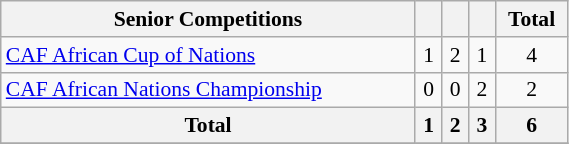<table class="wikitable" style="width:30%; font-size:90%; text-align:center">
<tr>
<th>Senior Competitions</th>
<th></th>
<th></th>
<th></th>
<th>Total</th>
</tr>
<tr>
<td align=left><a href='#'>CAF African Cup of Nations</a></td>
<td>1</td>
<td>2</td>
<td>1</td>
<td>4</td>
</tr>
<tr>
<td align=left><a href='#'>CAF African Nations Championship</a></td>
<td>0</td>
<td>0</td>
<td>2</td>
<td>2</td>
</tr>
<tr>
<th>Total</th>
<th>1</th>
<th>2</th>
<th>3</th>
<th>6</th>
</tr>
<tr>
</tr>
</table>
